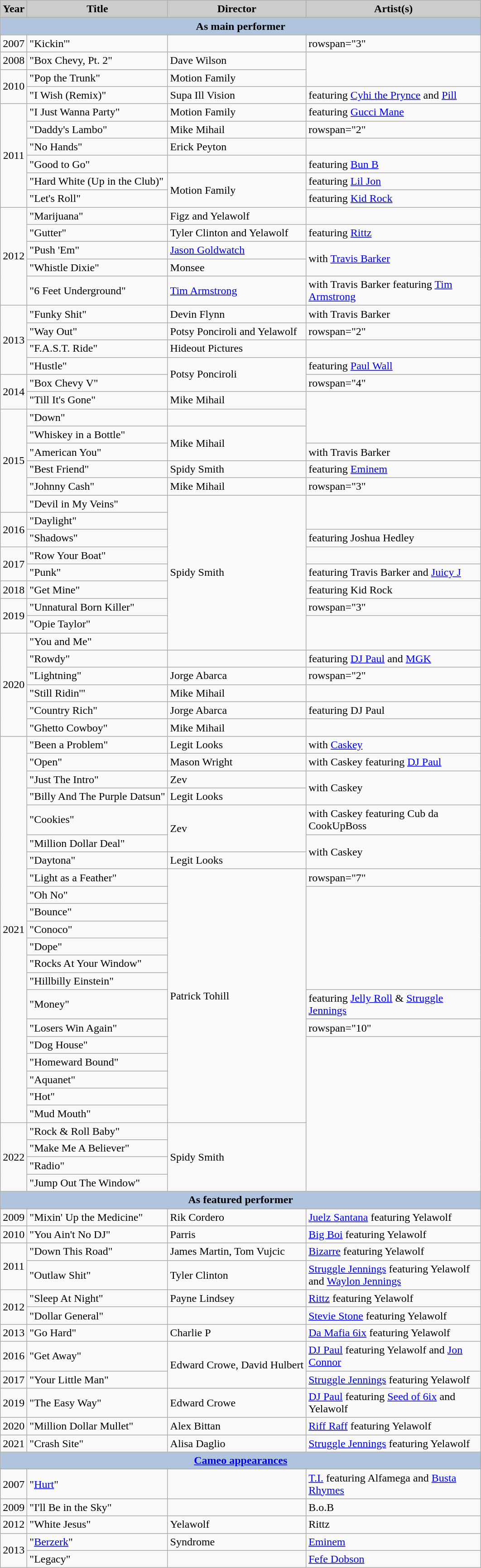<table class="wikitable">
<tr>
<th style="background:#ccc;">Year</th>
<th style="background:#ccc;">Title</th>
<th style="background:#ccc;">Director</th>
<th style="background:#ccc;width:250px">Artist(s)</th>
</tr>
<tr style="text-align:center;">
<th colspan="9" style="background:#B0C4DE;">As main performer</th>
</tr>
<tr>
<td style="text-align:center;">2007</td>
<td>"Kickin'"</td>
<td></td>
<td>rowspan="3" </td>
</tr>
<tr>
<td style="text-align:center;">2008</td>
<td>"Box Chevy, Pt. 2"</td>
<td>Dave Wilson</td>
</tr>
<tr>
<td rowspan="2" style="text-align:center;">2010</td>
<td>"Pop the Trunk"</td>
<td>Motion Family</td>
</tr>
<tr>
<td>"I Wish (Remix)"</td>
<td>Supa Ill Vision</td>
<td>featuring <a href='#'>Cyhi the Prynce</a> and <a href='#'>Pill</a></td>
</tr>
<tr>
<td rowspan="6" style="text-align:center;">2011</td>
<td>"I Just Wanna Party"</td>
<td>Motion Family</td>
<td>featuring <a href='#'>Gucci Mane</a></td>
</tr>
<tr>
<td>"Daddy's Lambo"</td>
<td>Mike Mihail</td>
<td>rowspan="2" </td>
</tr>
<tr>
<td>"No Hands"</td>
<td>Erick Peyton</td>
</tr>
<tr>
<td>"Good to Go"</td>
<td></td>
<td>featuring <a href='#'>Bun B</a></td>
</tr>
<tr>
<td>"Hard White (Up in the Club)"</td>
<td rowspan="2">Motion Family</td>
<td>featuring <a href='#'>Lil Jon</a></td>
</tr>
<tr>
<td>"Let's Roll"</td>
<td>featuring <a href='#'>Kid Rock</a></td>
</tr>
<tr>
<td rowspan="5" style="text-align:center;">2012</td>
<td>"Marijuana"</td>
<td>Figz and Yelawolf</td>
<td></td>
</tr>
<tr>
<td>"Gutter"</td>
<td>Tyler Clinton and Yelawolf</td>
<td>featuring <a href='#'>Rittz</a></td>
</tr>
<tr>
<td>"Push 'Em"</td>
<td><a href='#'>Jason Goldwatch</a></td>
<td rowspan="2">with <a href='#'>Travis Barker</a></td>
</tr>
<tr>
<td>"Whistle Dixie"</td>
<td>Monsee</td>
</tr>
<tr>
<td>"6 Feet Underground"</td>
<td><a href='#'>Tim Armstrong</a></td>
<td>with Travis Barker featuring <a href='#'>Tim Armstrong</a></td>
</tr>
<tr>
<td rowspan="4" style="text-align:center;">2013</td>
<td>"Funky Shit"</td>
<td>Devin Flynn</td>
<td>with Travis Barker</td>
</tr>
<tr>
<td>"Way Out"</td>
<td>Potsy Ponciroli and Yelawolf</td>
<td>rowspan="2" </td>
</tr>
<tr>
<td>"F.A.S.T. Ride"</td>
<td>Hideout Pictures</td>
</tr>
<tr>
<td>"Hustle"</td>
<td rowspan="2">Potsy Ponciroli</td>
<td>featuring <a href='#'>Paul Wall</a></td>
</tr>
<tr>
<td rowspan="2" style="text-align:center;">2014</td>
<td>"Box Chevy V"</td>
<td>rowspan="4" </td>
</tr>
<tr>
<td>"Till It's Gone"</td>
<td>Mike Mihail</td>
</tr>
<tr>
<td rowspan="6" style="text-align:center;">2015</td>
<td>"Down"</td>
<td></td>
</tr>
<tr>
<td>"Whiskey in a Bottle"</td>
<td rowspan="2">Mike Mihail</td>
</tr>
<tr>
<td>"American You"</td>
<td>with Travis Barker</td>
</tr>
<tr>
<td>"Best Friend"</td>
<td>Spidy Smith</td>
<td>featuring <a href='#'>Eminem</a></td>
</tr>
<tr>
<td>"Johnny Cash"</td>
<td>Mike Mihail</td>
<td>rowspan="3" </td>
</tr>
<tr>
<td>"Devil in My Veins"</td>
<td rowspan="9">Spidy Smith</td>
</tr>
<tr>
<td rowspan="2" style="text-align:center;">2016</td>
<td>"Daylight"</td>
</tr>
<tr>
<td>"Shadows"</td>
<td>featuring Joshua Hedley</td>
</tr>
<tr>
<td rowspan="2" style="text-align:center;">2017</td>
<td>"Row Your Boat"</td>
<td></td>
</tr>
<tr>
<td>"Punk"</td>
<td>featuring Travis Barker and <a href='#'>Juicy J</a></td>
</tr>
<tr>
<td style="text-align:center;">2018</td>
<td>"Get Mine"</td>
<td>featuring Kid Rock</td>
</tr>
<tr>
<td rowspan="2" style="text-align:center;">2019</td>
<td>"Unnatural Born Killer"</td>
<td>rowspan="3" </td>
</tr>
<tr>
<td>"Opie Taylor"</td>
</tr>
<tr>
<td rowspan="6" style="text-align:center;">2020</td>
<td>"You and Me"</td>
</tr>
<tr>
<td>"Rowdy"</td>
<td></td>
<td>featuring <a href='#'>DJ Paul</a> and <a href='#'>MGK</a></td>
</tr>
<tr>
<td>"Lightning"</td>
<td>Jorge Abarca</td>
<td>rowspan="2" </td>
</tr>
<tr>
<td>"Still Ridin'"</td>
<td>Mike Mihail</td>
</tr>
<tr>
<td>"Country Rich"</td>
<td>Jorge Abarca</td>
<td>featuring DJ Paul</td>
</tr>
<tr>
<td>"Ghetto Cowboy"</td>
<td>Mike Mihail</td>
<td></td>
</tr>
<tr>
<td rowspan="21" style="text-align:center;">2021</td>
<td>"Been a Problem"</td>
<td>Legit Looks</td>
<td>with <a href='#'>Caskey</a></td>
</tr>
<tr>
<td>"Open"</td>
<td>Mason Wright</td>
<td>with Caskey featuring <a href='#'>DJ Paul</a></td>
</tr>
<tr>
<td>"Just The Intro"</td>
<td>Zev</td>
<td rowspan="2">with Caskey</td>
</tr>
<tr>
<td>"Billy And The Purple Datsun"</td>
<td>Legit Looks</td>
</tr>
<tr>
<td>"Cookies"</td>
<td rowspan="2">Zev</td>
<td>with Caskey featuring Cub da CookUpBoss</td>
</tr>
<tr>
<td>"Million Dollar Deal"</td>
<td rowspan="2">with Caskey</td>
</tr>
<tr>
<td>"Daytona"</td>
<td>Legit Looks</td>
</tr>
<tr>
<td>"Light as a Feather"</td>
<td rowspan="14">Patrick Tohill</td>
<td>rowspan="7" </td>
</tr>
<tr>
<td>"Oh No"</td>
</tr>
<tr>
<td>"Bounce"</td>
</tr>
<tr>
<td>"Conoco"</td>
</tr>
<tr>
<td>"Dope"</td>
</tr>
<tr>
<td>"Rocks At Your Window"</td>
</tr>
<tr>
<td>"Hillbilly Einstein"</td>
</tr>
<tr>
<td>"Money"</td>
<td>featuring <a href='#'>Jelly Roll</a> & <a href='#'>Struggle Jennings</a></td>
</tr>
<tr>
<td>"Losers Win Again"</td>
<td>rowspan="10" </td>
</tr>
<tr>
<td>"Dog House"</td>
</tr>
<tr>
<td>"Homeward Bound"</td>
</tr>
<tr>
<td>"Aquanet"</td>
</tr>
<tr>
<td>"Hot"</td>
</tr>
<tr>
<td>"Mud Mouth"</td>
</tr>
<tr>
<td rowspan="4" style="text-align:center;">2022</td>
<td>"Rock & Roll Baby"</td>
<td rowspan="4">Spidy Smith</td>
</tr>
<tr>
<td>"Make Me A Believer"</td>
</tr>
<tr>
<td>"Radio"</td>
</tr>
<tr>
<td>"Jump Out The Window"</td>
</tr>
<tr>
<th colspan="4" style="background:#B0C4DE;">As featured performer</th>
</tr>
<tr>
<td style="text-align:center;">2009</td>
<td>"Mixin' Up the Medicine"</td>
<td>Rik Cordero</td>
<td><a href='#'>Juelz Santana</a> featuring Yelawolf</td>
</tr>
<tr>
<td style="text-align:center;">2010</td>
<td>"You Ain't No DJ"</td>
<td>Parris</td>
<td><a href='#'>Big Boi</a> featuring Yelawolf</td>
</tr>
<tr>
<td rowspan="2" style="text-align:center;">2011</td>
<td>"Down This Road"</td>
<td>James Martin, Tom Vujcic</td>
<td><a href='#'>Bizarre</a> featuring Yelawolf</td>
</tr>
<tr>
<td>"Outlaw Shit"</td>
<td>Tyler Clinton</td>
<td><a href='#'>Struggle Jennings</a> featuring Yelawolf and <a href='#'>Waylon Jennings</a></td>
</tr>
<tr>
<td rowspan="2" style="text-align:center;">2012</td>
<td>"Sleep At Night"</td>
<td>Payne Lindsey</td>
<td><a href='#'>Rittz</a> featuring Yelawolf</td>
</tr>
<tr>
<td>"Dollar General"</td>
<td></td>
<td><a href='#'>Stevie Stone</a> featuring Yelawolf</td>
</tr>
<tr>
<td style="text-align:center;">2013</td>
<td>"Go Hard"</td>
<td>Charlie P</td>
<td><a href='#'>Da Mafia 6ix</a> featuring Yelawolf</td>
</tr>
<tr>
<td style="text-align:center;">2016</td>
<td>"Get Away"</td>
<td rowspan="2">Edward Crowe, David Hulbert</td>
<td><a href='#'>DJ Paul</a> featuring Yelawolf and <a href='#'>Jon Connor</a></td>
</tr>
<tr>
<td style="text-align:center;">2017</td>
<td>"Your Little Man"</td>
<td><a href='#'>Struggle Jennings</a> featuring Yelawolf</td>
</tr>
<tr>
<td style="text-align:center;">2019</td>
<td>"The Easy Way"</td>
<td>Edward Crowe</td>
<td><a href='#'>DJ Paul</a> featuring <a href='#'>Seed of 6ix</a> and Yelawolf</td>
</tr>
<tr>
<td style="text-align:center;">2020</td>
<td>"Million Dollar Mullet"</td>
<td>Alex Bittan</td>
<td><a href='#'>Riff Raff</a> featuring Yelawolf</td>
</tr>
<tr>
<td style="text-align:center;">2021</td>
<td>"Crash Site"</td>
<td>Alisa Daglio</td>
<td><a href='#'>Struggle Jennings</a> featuring Yelawolf</td>
</tr>
<tr>
<th colspan="4" style="background:#B0C4DE;"><a href='#'>Cameo appearances</a></th>
</tr>
<tr>
<td style="text-align:center;">2007</td>
<td>"<a href='#'>Hurt</a>"</td>
<td></td>
<td><a href='#'>T.I.</a> featuring Alfamega and <a href='#'>Busta Rhymes</a></td>
</tr>
<tr>
<td>2009</td>
<td>"I'll Be in the Sky"</td>
<td></td>
<td>B.o.B</td>
</tr>
<tr>
<td style="text-align:center;">2012</td>
<td>"White Jesus"</td>
<td>Yelawolf</td>
<td>Rittz</td>
</tr>
<tr>
<td rowspan="2" style="text-align:center;">2013</td>
<td>"<a href='#'>Berzerk</a>"</td>
<td>Syndrome</td>
<td><a href='#'>Eminem</a></td>
</tr>
<tr>
<td>"Legacy"</td>
<td></td>
<td><a href='#'>Fefe Dobson</a></td>
</tr>
</table>
